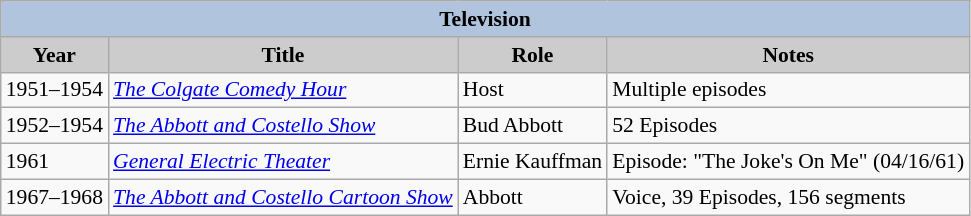<table class="wikitable" style="font-size:90%;">
<tr>
<th colspan=4 style="background:#B0C4DE;">Television</th>
</tr>
<tr align="center">
<th style="background: #CCCCCC;">Year</th>
<th style="background: #CCCCCC;">Title</th>
<th style="background: #CCCCCC;">Role</th>
<th style="background: #CCCCCC;">Notes</th>
</tr>
<tr>
<td>1951–1954</td>
<td><em><a href='#'>The Colgate Comedy Hour</a></em></td>
<td>Host</td>
<td>Multiple episodes</td>
</tr>
<tr>
<td>1952–1954</td>
<td><em><a href='#'>The Abbott and Costello Show</a></em></td>
<td>Bud Abbott</td>
<td>52 Episodes</td>
</tr>
<tr>
<td>1961</td>
<td><em><a href='#'>General Electric Theater</a></em></td>
<td>Ernie Kauffman</td>
<td>Episode: "The Joke's On Me" (04/16/61)</td>
</tr>
<tr>
<td>1967–1968</td>
<td><em><a href='#'>The Abbott and Costello Cartoon Show</a></em></td>
<td>Abbott</td>
<td>Voice, 39 Episodes, 156 segments</td>
</tr>
</table>
